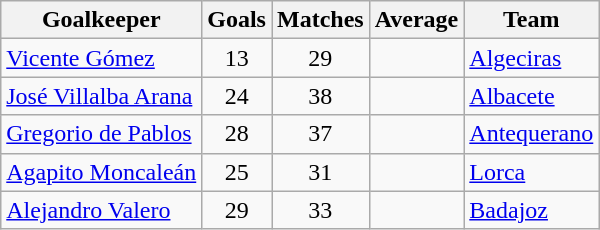<table class="wikitable sortable">
<tr>
<th>Goalkeeper</th>
<th>Goals</th>
<th>Matches</th>
<th>Average</th>
<th>Team</th>
</tr>
<tr>
<td> <a href='#'>Vicente Gómez</a></td>
<td style="text-align:center;">13</td>
<td style="text-align:center;">29</td>
<td style="text-align:center;"></td>
<td><a href='#'>Algeciras</a></td>
</tr>
<tr>
<td> <a href='#'>José Villalba Arana</a></td>
<td style="text-align:center;">24</td>
<td style="text-align:center;">38</td>
<td style="text-align:center;"></td>
<td><a href='#'>Albacete</a></td>
</tr>
<tr>
<td> <a href='#'>Gregorio de Pablos</a></td>
<td style="text-align:center;">28</td>
<td style="text-align:center;">37</td>
<td style="text-align:center;"></td>
<td><a href='#'>Antequerano</a></td>
</tr>
<tr>
<td> <a href='#'>Agapito Moncaleán</a></td>
<td style="text-align:center;">25</td>
<td style="text-align:center;">31</td>
<td style="text-align:center;"></td>
<td><a href='#'>Lorca</a></td>
</tr>
<tr>
<td> <a href='#'>Alejandro Valero</a></td>
<td style="text-align:center;">29</td>
<td style="text-align:center;">33</td>
<td style="text-align:center;"></td>
<td><a href='#'>Badajoz</a></td>
</tr>
</table>
